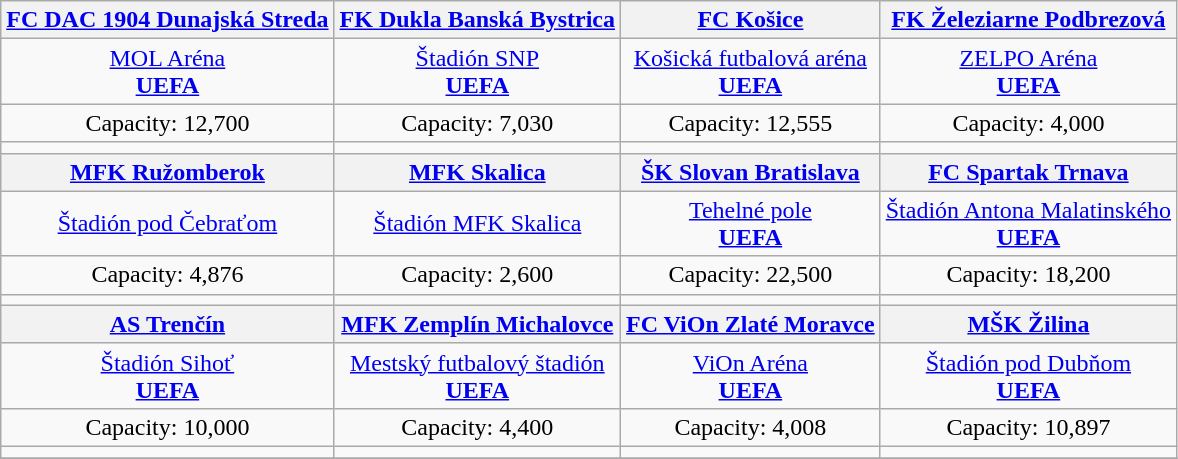<table class="wikitable" style="text-align:center">
<tr>
<th><a href='#'>FC DAC 1904 Dunajská Streda</a></th>
<th><a href='#'>FK Dukla Banská Bystrica</a></th>
<th><a href='#'>FC Košice</a></th>
<th><a href='#'>FK Železiarne Podbrezová</a></th>
</tr>
<tr>
<td><a href='#'>MOL Aréna</a> <br><strong><a href='#'>UEFA</a></strong> </td>
<td><a href='#'>Štadión SNP</a><br><strong><a href='#'>UEFA</a></strong> </td>
<td><a href='#'>Košická futbalová aréna</a><br><strong><a href='#'>UEFA</a></strong> </td>
<td><a href='#'>ZELPO Aréna</a> <br><strong><a href='#'>UEFA</a></strong> </td>
</tr>
<tr>
<td>Capacity: 12,700</td>
<td>Capacity: 7,030</td>
<td>Capacity: 12,555</td>
<td>Capacity: 4,000</td>
</tr>
<tr>
<td></td>
<td></td>
<td></td>
<td></td>
</tr>
<tr>
<th><a href='#'>MFK Ružomberok</a></th>
<th><a href='#'>MFK Skalica</a></th>
<th><a href='#'>ŠK Slovan Bratislava</a></th>
<th><a href='#'>FC Spartak Trnava</a></th>
</tr>
<tr>
<td><a href='#'>Štadión pod Čebraťom</a></td>
<td><a href='#'>Štadión MFK Skalica</a></td>
<td><a href='#'>Tehelné pole</a> <br><strong><a href='#'>UEFA</a></strong> </td>
<td><a href='#'>Štadión Antona Malatinského</a><br><strong><a href='#'>UEFA</a></strong> </td>
</tr>
<tr>
<td>Capacity: 4,876</td>
<td>Capacity: 2,600</td>
<td>Capacity: 22,500</td>
<td>Capacity: 18,200</td>
</tr>
<tr>
<td></td>
<td></td>
<td></td>
<td></td>
</tr>
<tr>
<th><a href='#'>AS Trenčín</a></th>
<th><a href='#'>MFK Zemplín Michalovce</a></th>
<th><a href='#'>FC ViOn Zlaté Moravce</a></th>
<th><a href='#'>MŠK Žilina</a></th>
</tr>
<tr>
<td><a href='#'>Štadión Sihoť</a><br><strong><a href='#'>UEFA</a></strong> </td>
<td><a href='#'>Mestský futbalový štadión</a> <br><strong><a href='#'>UEFA</a></strong> </td>
<td><a href='#'>ViOn Aréna</a> <br><strong><a href='#'>UEFA</a></strong> </td>
<td><a href='#'>Štadión pod Dubňom</a><br><strong><a href='#'>UEFA</a></strong> </td>
</tr>
<tr>
<td>Capacity: 10,000</td>
<td>Capacity: 4,400</td>
<td>Capacity: 4,008</td>
<td>Capacity: 10,897</td>
</tr>
<tr>
<td></td>
<td></td>
<td></td>
<td></td>
</tr>
<tr>
</tr>
</table>
